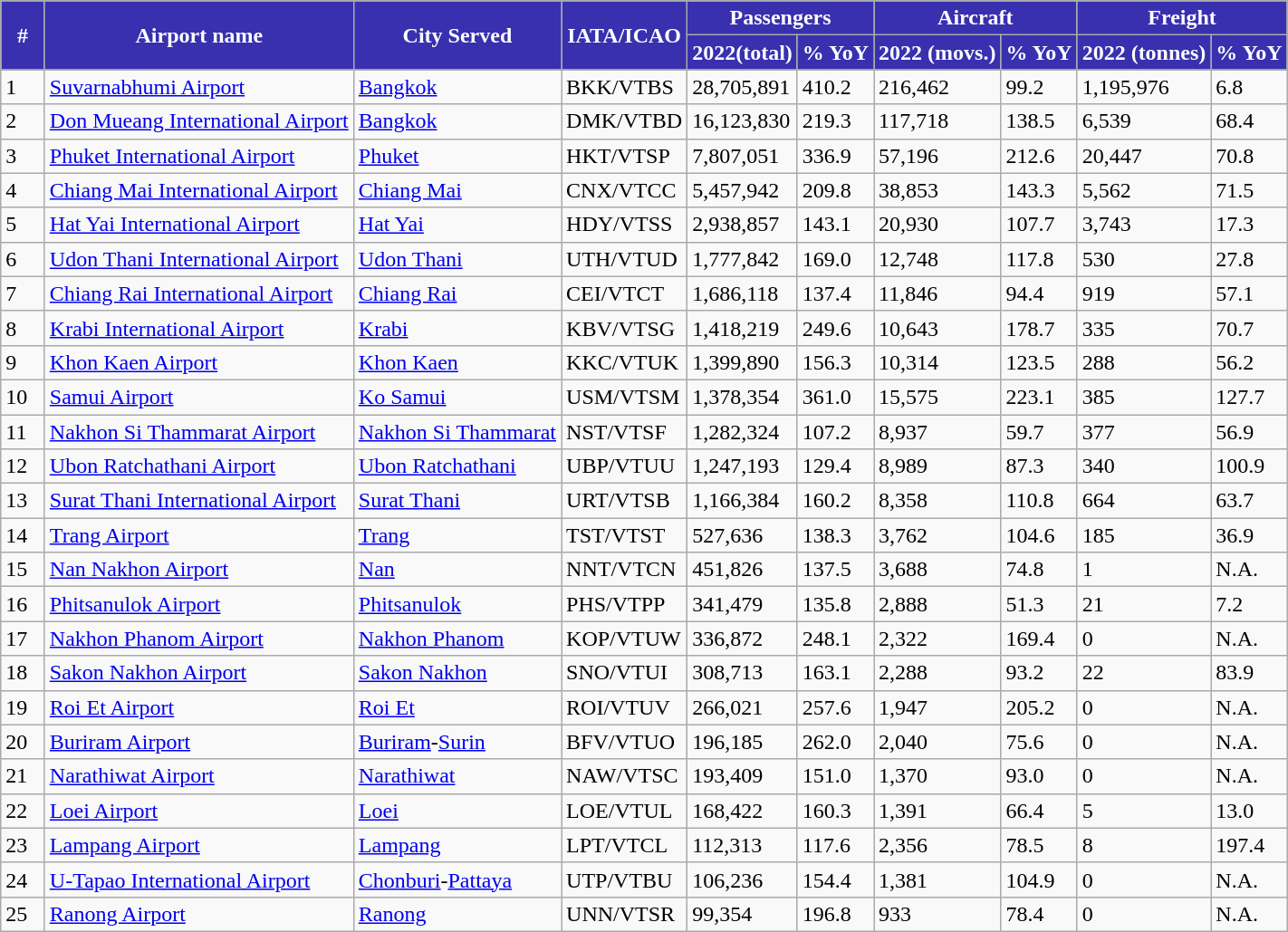<table class="wikitable sortable">
<tr>
<th style="background:#3830AE;color: white" rowspan="2" width=25px>#</th>
<th style="background:#3830AE;color: white" rowspan="2">Airport name</th>
<th style="background:#3830AE;color: white" rowspan="2">City Served</th>
<th style="background:#3830AE;color: white" rowspan="2" width=50px>IATA/ICAO</th>
<th style="background:#3830AE;color: white" colspan="2">Passengers</th>
<th style="background:#3830AE;color: white" colspan="2">Aircraft</th>
<th style="background:#3830AE;color: white" colspan="2">Freight</th>
</tr>
<tr>
<th style="background:#3830AE;color: white">2022(total)</th>
<th style="background:#3830AE;color: white">% YoY</th>
<th style="background:#3830AE;color: white">2022 (movs.)</th>
<th style="background:#3830AE;color: white">% YoY</th>
<th style="background:#3830AE;color: white">2022 (tonnes)</th>
<th style="background:#3830AE;color: white">% YoY</th>
</tr>
<tr>
<td>1</td>
<td><a href='#'>Suvarnabhumi Airport</a></td>
<td><a href='#'>Bangkok</a></td>
<td>BKK/VTBS</td>
<td>28,705,891</td>
<td> 410.2</td>
<td>216,462</td>
<td> 99.2</td>
<td>1,195,976</td>
<td> 6.8</td>
</tr>
<tr>
<td>2</td>
<td><a href='#'>Don Mueang International Airport</a></td>
<td><a href='#'>Bangkok</a></td>
<td>DMK/VTBD</td>
<td>16,123,830</td>
<td> 219.3</td>
<td>117,718</td>
<td> 138.5</td>
<td>6,539</td>
<td> 68.4</td>
</tr>
<tr>
<td>3</td>
<td><a href='#'>Phuket International Airport</a></td>
<td><a href='#'>Phuket</a></td>
<td>HKT/VTSP</td>
<td>7,807,051</td>
<td> 336.9</td>
<td>57,196</td>
<td> 212.6</td>
<td>20,447</td>
<td> 70.8</td>
</tr>
<tr>
<td>4</td>
<td><a href='#'>Chiang Mai International Airport</a></td>
<td><a href='#'>Chiang Mai</a></td>
<td>CNX/VTCC</td>
<td>5,457,942</td>
<td> 209.8</td>
<td>38,853</td>
<td> 143.3</td>
<td>5,562</td>
<td> 71.5</td>
</tr>
<tr>
<td>5</td>
<td><a href='#'>Hat Yai International Airport</a></td>
<td><a href='#'>Hat Yai</a></td>
<td>HDY/VTSS</td>
<td>2,938,857</td>
<td> 143.1</td>
<td>20,930</td>
<td> 107.7</td>
<td>3,743</td>
<td> 17.3</td>
</tr>
<tr>
<td>6</td>
<td><a href='#'>Udon Thani International Airport</a></td>
<td><a href='#'>Udon Thani</a></td>
<td>UTH/VTUD</td>
<td>1,777,842</td>
<td> 169.0</td>
<td>12,748</td>
<td> 117.8</td>
<td>530</td>
<td> 27.8</td>
</tr>
<tr>
<td>7</td>
<td><a href='#'>Chiang Rai International Airport</a></td>
<td><a href='#'>Chiang Rai</a></td>
<td>CEI/VTCT</td>
<td>1,686,118</td>
<td> 137.4</td>
<td>11,846</td>
<td> 94.4</td>
<td>919</td>
<td> 57.1</td>
</tr>
<tr>
<td>8</td>
<td><a href='#'>Krabi International Airport</a></td>
<td><a href='#'>Krabi</a></td>
<td>KBV/VTSG</td>
<td>1,418,219</td>
<td> 249.6</td>
<td>10,643</td>
<td> 178.7</td>
<td>335</td>
<td> 70.7</td>
</tr>
<tr>
<td>9</td>
<td><a href='#'>Khon Kaen Airport</a></td>
<td><a href='#'>Khon Kaen</a></td>
<td>KKC/VTUK</td>
<td>1,399,890</td>
<td> 156.3</td>
<td>10,314</td>
<td> 123.5</td>
<td>288</td>
<td> 56.2</td>
</tr>
<tr>
<td>10</td>
<td><a href='#'>Samui Airport</a></td>
<td><a href='#'>Ko Samui</a></td>
<td>USM/VTSM</td>
<td>1,378,354</td>
<td> 361.0</td>
<td>15,575</td>
<td> 223.1</td>
<td>385</td>
<td> 127.7</td>
</tr>
<tr>
<td>11</td>
<td><a href='#'>Nakhon Si Thammarat Airport</a></td>
<td><a href='#'>Nakhon Si Thammarat</a></td>
<td>NST/VTSF</td>
<td>1,282,324</td>
<td> 107.2</td>
<td>8,937</td>
<td> 59.7</td>
<td>377</td>
<td> 56.9</td>
</tr>
<tr>
<td>12</td>
<td><a href='#'>Ubon Ratchathani Airport</a></td>
<td><a href='#'>Ubon Ratchathani</a></td>
<td>UBP/VTUU</td>
<td>1,247,193</td>
<td> 129.4</td>
<td>8,989</td>
<td> 87.3</td>
<td>340</td>
<td> 100.9</td>
</tr>
<tr>
<td>13</td>
<td><a href='#'>Surat Thani International Airport</a></td>
<td><a href='#'>Surat Thani</a></td>
<td>URT/VTSB</td>
<td>1,166,384</td>
<td> 160.2</td>
<td>8,358</td>
<td> 110.8</td>
<td>664</td>
<td> 63.7</td>
</tr>
<tr>
<td>14</td>
<td><a href='#'>Trang Airport</a></td>
<td><a href='#'>Trang</a></td>
<td>TST/VTST</td>
<td>527,636</td>
<td> 138.3</td>
<td>3,762</td>
<td> 104.6</td>
<td>185</td>
<td> 36.9</td>
</tr>
<tr>
<td>15</td>
<td><a href='#'>Nan Nakhon Airport</a></td>
<td><a href='#'>Nan</a></td>
<td>NNT/VTCN</td>
<td>451,826</td>
<td> 137.5</td>
<td>3,688</td>
<td> 74.8</td>
<td>1</td>
<td>N.A.</td>
</tr>
<tr>
<td>16</td>
<td><a href='#'>Phitsanulok Airport</a></td>
<td><a href='#'>Phitsanulok</a></td>
<td>PHS/VTPP</td>
<td>341,479</td>
<td> 135.8</td>
<td>2,888</td>
<td> 51.3</td>
<td>21</td>
<td> 7.2</td>
</tr>
<tr>
<td>17</td>
<td><a href='#'>Nakhon Phanom Airport</a></td>
<td><a href='#'>Nakhon Phanom</a></td>
<td>KOP/VTUW</td>
<td>336,872</td>
<td> 248.1</td>
<td>2,322</td>
<td> 169.4</td>
<td>0</td>
<td>N.A.</td>
</tr>
<tr>
<td>18</td>
<td><a href='#'>Sakon Nakhon Airport</a></td>
<td><a href='#'>Sakon Nakhon</a></td>
<td>SNO/VTUI</td>
<td>308,713</td>
<td> 163.1</td>
<td>2,288</td>
<td> 93.2</td>
<td>22</td>
<td> 83.9</td>
</tr>
<tr>
<td>19</td>
<td><a href='#'>Roi Et Airport</a></td>
<td><a href='#'>Roi Et</a></td>
<td>ROI/VTUV</td>
<td>266,021</td>
<td> 257.6</td>
<td>1,947</td>
<td> 205.2</td>
<td>0</td>
<td>N.A.</td>
</tr>
<tr>
<td>20</td>
<td><a href='#'>Buriram Airport</a></td>
<td><a href='#'>Buriram</a>-<a href='#'>Surin</a></td>
<td>BFV/VTUO</td>
<td>196,185</td>
<td>262.0</td>
<td>2,040</td>
<td> 75.6</td>
<td>0</td>
<td>N.A.</td>
</tr>
<tr>
<td>21</td>
<td><a href='#'>Narathiwat Airport</a></td>
<td><a href='#'>Narathiwat</a></td>
<td>NAW/VTSC</td>
<td>193,409</td>
<td> 151.0</td>
<td>1,370</td>
<td> 93.0</td>
<td>0</td>
<td>N.A.</td>
</tr>
<tr>
<td>22</td>
<td><a href='#'>Loei Airport</a></td>
<td><a href='#'>Loei</a></td>
<td>LOE/VTUL</td>
<td>168,422</td>
<td> 160.3</td>
<td>1,391</td>
<td> 66.4</td>
<td>5</td>
<td> 13.0</td>
</tr>
<tr>
<td>23</td>
<td><a href='#'>Lampang Airport</a></td>
<td><a href='#'>Lampang</a></td>
<td>LPT/VTCL</td>
<td>112,313</td>
<td> 117.6</td>
<td>2,356</td>
<td> 78.5</td>
<td>8</td>
<td> 197.4</td>
</tr>
<tr>
<td>24</td>
<td><a href='#'>U-Tapao International Airport</a></td>
<td><a href='#'>Chonburi</a>-<a href='#'>Pattaya</a></td>
<td>UTP/VTBU</td>
<td>106,236</td>
<td> 154.4</td>
<td>1,381</td>
<td> 104.9</td>
<td>0</td>
<td>N.A.</td>
</tr>
<tr>
<td>25</td>
<td><a href='#'>Ranong Airport</a></td>
<td><a href='#'>Ranong</a></td>
<td>UNN/VTSR</td>
<td>99,354</td>
<td> 196.8</td>
<td>933</td>
<td> 78.4</td>
<td>0</td>
<td>N.A.</td>
</tr>
</table>
